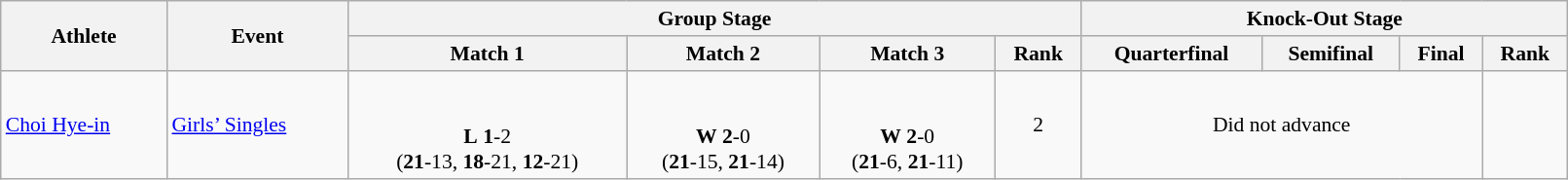<table class="wikitable" width="85%" style="text-align:left; font-size:90%">
<tr>
<th rowspan=2>Athlete</th>
<th rowspan=2>Event</th>
<th colspan=4>Group Stage</th>
<th colspan=4>Knock-Out Stage</th>
</tr>
<tr>
<th>Match 1</th>
<th>Match 2</th>
<th>Match 3</th>
<th>Rank</th>
<th>Quarterfinal</th>
<th>Semifinal</th>
<th>Final</th>
<th>Rank</th>
</tr>
<tr>
<td><a href='#'>Choi Hye-in</a></td>
<td><a href='#'>Girls’ Singles</a></td>
<td align=center> <br><br><strong>L</strong> <strong>1</strong>-2 <br> (<strong>21</strong>-13, <strong>18</strong>-21, <strong>12</strong>-21)</td>
<td align=center> <br><br><strong>W</strong> <strong>2</strong>-0 <br> (<strong>21</strong>-15, <strong>21</strong>-14)</td>
<td align=center> <br><br><strong>W</strong> <strong>2</strong>-0 <br> (<strong>21</strong>-6, <strong>21</strong>-11)</td>
<td align=center>2</td>
<td colspan="3" align=center>Did not advance</td>
<td align=center></td>
</tr>
</table>
